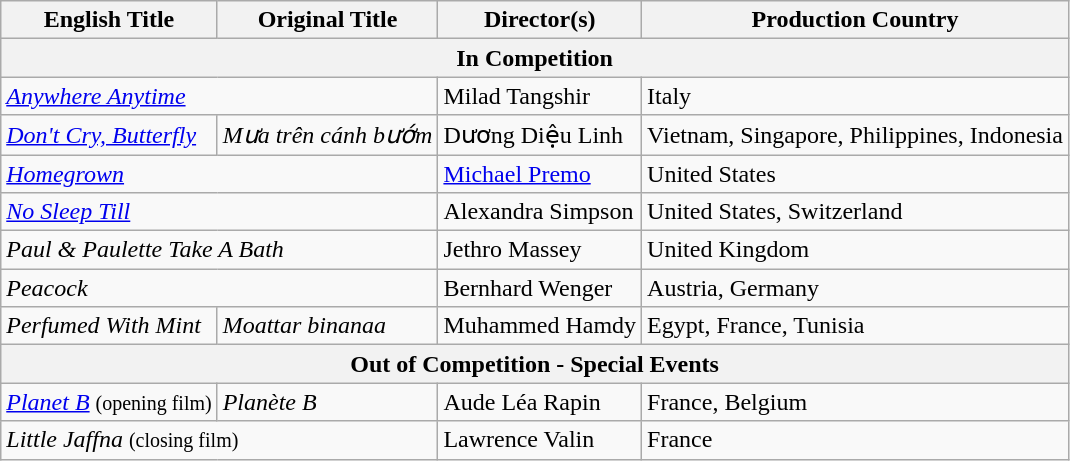<table class="wikitable">
<tr>
<th>English Title</th>
<th>Original Title</th>
<th>Director(s)</th>
<th>Production Country</th>
</tr>
<tr>
<th colspan="4">In Competition</th>
</tr>
<tr>
<td colspan="2"><em><a href='#'>Anywhere Anytime</a></em></td>
<td>Milad Tangshir</td>
<td>Italy</td>
</tr>
<tr>
<td><em><a href='#'>Don't Cry, Butterfly</a></em></td>
<td><em>Mưa trên cánh bướm</em></td>
<td>Dương Diệu Linh</td>
<td>Vietnam, Singapore, Philippines, Indonesia</td>
</tr>
<tr>
<td colspan="2"><em><a href='#'>Homegrown</a></em></td>
<td><a href='#'>Michael Premo</a></td>
<td>United States</td>
</tr>
<tr>
<td colspan="2"><em><a href='#'>No Sleep Till</a></em></td>
<td>Alexandra Simpson</td>
<td>United States, Switzerland</td>
</tr>
<tr>
<td colspan="2"><em>Paul & Paulette Take A Bath</em></td>
<td>Jethro Massey</td>
<td>United Kingdom</td>
</tr>
<tr>
<td colspan="2"><em>Peacock</em></td>
<td>Bernhard Wenger</td>
<td>Austria, Germany</td>
</tr>
<tr>
<td><em>Perfumed With Mint</em></td>
<td><em>Moattar binanaa</em></td>
<td>Muhammed Hamdy</td>
<td>Egypt, France, Tunisia</td>
</tr>
<tr>
<th colspan="4">Out of Competition - Special Events</th>
</tr>
<tr>
<td><em><a href='#'>Planet B</a></em> <small>(opening film)</small></td>
<td><em>Planète B</em></td>
<td>Aude Léa Rapin</td>
<td>France, Belgium</td>
</tr>
<tr>
<td colspan="2"><em>Little Jaffna</em> <small>(closing film)</small></td>
<td>Lawrence Valin</td>
<td>France</td>
</tr>
</table>
